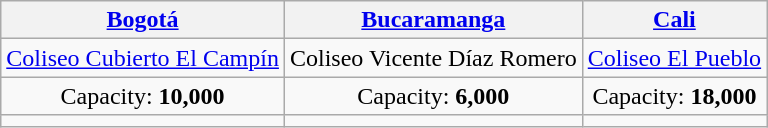<table class="wikitable" style="text-align:center">
<tr>
<th><a href='#'>Bogotá</a></th>
<th><a href='#'>Bucaramanga</a></th>
<th><a href='#'>Cali</a></th>
</tr>
<tr>
<td><a href='#'>Coliseo Cubierto El Campín</a></td>
<td>Coliseo Vicente Díaz Romero</td>
<td><a href='#'>Coliseo El Pueblo</a></td>
</tr>
<tr>
<td>Capacity: <strong>10,000</strong></td>
<td>Capacity: <strong>6,000</strong></td>
<td>Capacity: <strong>18,000</strong></td>
</tr>
<tr>
<td></td>
<td></td>
<td></td>
</tr>
</table>
